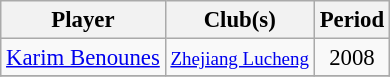<table class="wikitable collapsible collapsed" style="text-align:center;font-size:95%">
<tr>
<th scope="col">Player</th>
<th scope="col" class="unsortable">Club(s)</th>
<th scope="col">Period</th>
</tr>
<tr>
<td align="left"><a href='#'>Karim Benounes</a></td>
<td><small><a href='#'>Zhejiang Lucheng</a></small></td>
<td>2008</td>
</tr>
<tr>
</tr>
</table>
